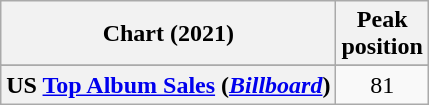<table class="wikitable sortable plainrowheaders" style="text-align:center">
<tr>
<th scope="col">Chart (2021)</th>
<th scope="col">Peak<br>position</th>
</tr>
<tr>
</tr>
<tr>
</tr>
<tr>
<th scope="row">US <a href='#'>Top Album Sales</a> (<a href='#'><em>Billboard</em></a>)</th>
<td>81</td>
</tr>
</table>
